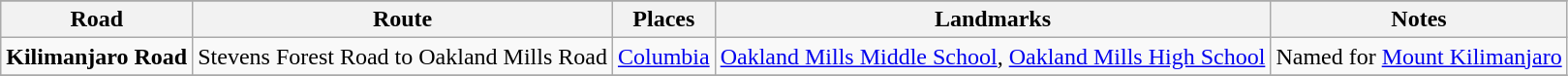<table class="wikitable">
<tr style="background-color:#DDDDDD;text-align:center;">
</tr>
<tr>
<th>Road</th>
<th>Route</th>
<th>Places</th>
<th>Landmarks</th>
<th>Notes</th>
</tr>
<tr>
<td><strong>Kilimanjaro Road</strong></td>
<td>Stevens Forest Road to Oakland Mills Road</td>
<td><a href='#'>Columbia</a></td>
<td><a href='#'>Oakland Mills Middle School</a>, <a href='#'>Oakland Mills High School</a></td>
<td>Named for <a href='#'>Mount Kilimanjaro</a></td>
</tr>
<tr>
</tr>
</table>
